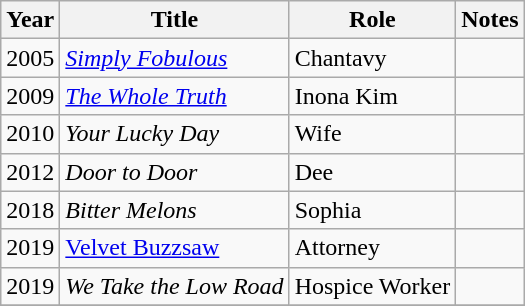<table class="wikitable sortable">
<tr>
<th>Year</th>
<th>Title</th>
<th>Role</th>
<th class="unsortable">Notes</th>
</tr>
<tr>
<td>2005</td>
<td><em><a href='#'>Simply Fobulous</a></em></td>
<td>Chantavy</td>
<td></td>
</tr>
<tr>
<td>2009</td>
<td><em><a href='#'>The Whole Truth</a></em></td>
<td>Inona Kim</td>
<td></td>
</tr>
<tr>
<td>2010</td>
<td><em>Your Lucky Day</em></td>
<td>Wife</td>
<td></td>
</tr>
<tr>
<td>2012</td>
<td><em>Door to Door</em></td>
<td>Dee</td>
<td></td>
</tr>
<tr>
<td>2018</td>
<td><em>Bitter Melons</em></td>
<td>Sophia</td>
<td></td>
</tr>
<tr>
<td>2019</td>
<td><a href='#'>Velvet Buzzsaw</a></td>
<td>Attorney</td>
<td></td>
</tr>
<tr>
<td>2019</td>
<td><em>We Take the Low Road</em></td>
<td>Hospice Worker</td>
<td></td>
</tr>
<tr>
</tr>
</table>
